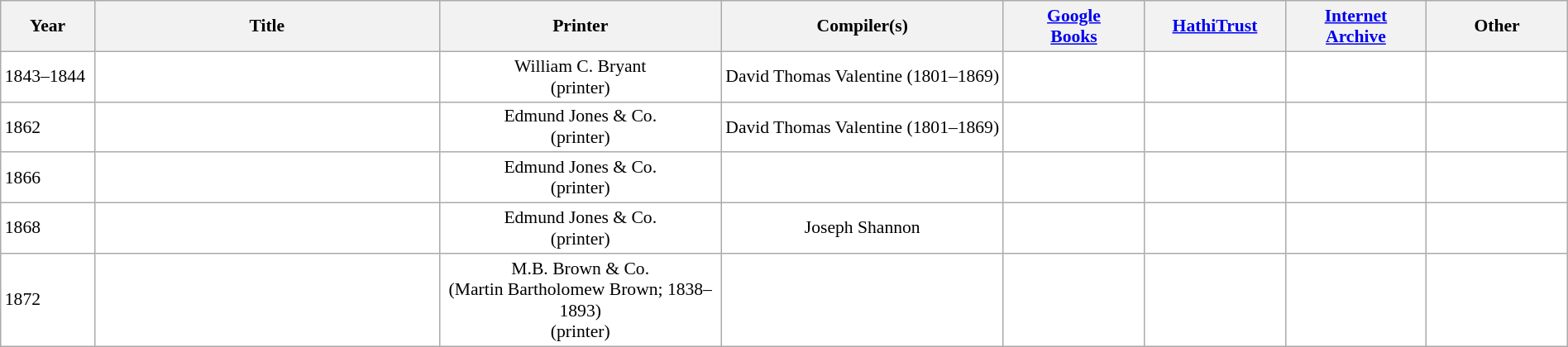<table class="wikitable collapsible sortable" border="0" cellpadding="1" style="color:black; background-color: #FFFFFF; font-size: 90%; width:100%">
<tr>
<th>Year</th>
<th>Title</th>
<th>Printer</th>
<th>Compiler(s)</th>
<th><a href='#'>Google<br>Books</a></th>
<th><a href='#'>HathiTrust</a></th>
<th><a href='#'>Internet<br>Archive</a></th>
<th>Other</th>
</tr>
<tr>
<td width="6%">1843–1844</td>
<td width="22%"></td>
<td style="text-align:center" width="18%" data-sort-value="jones 1843">William C. Bryant<br>(printer)</td>
<td style="text-align:center" width="18%" data-sort-value="valentine 1843">David Thomas Valentine (1801–1869)</td>
<td style="text-align:center" width="9%" data-sort-value="valentine 1843"></td>
<td style="text-align:center" width="9%" data-sort-value="hathitrust 1862"></td>
<td style="text-align:center" width="9%"></td>
<td style="text-align:center" width="9%"></td>
</tr>
<tr>
<td width="6%">1862</td>
<td width="22%"></td>
<td style="text-align:center" width="18%" data-sort-value="jones 1862">Edmund Jones & Co.<br>(printer)</td>
<td style="text-align:center" width="18%" data-sort-value="valentine 1862">David Thomas Valentine (1801–1869)</td>
<td style="text-align:center" width="9%"></td>
<td style="text-align:center" width="9%" data-sort-value="hathitrust 1862"></td>
<td style="text-align:center" width="9%"></td>
<td style="text-align:center" width="9%"></td>
</tr>
<tr>
<td width="6%">1866</td>
<td width="22%"></td>
<td style="text-align:center" width="18%" data-sort-value="jones 1866">Edmund Jones & Co.<br>(printer)</td>
<td style="text-align:center" width="18%"></td>
<td style="text-align:center" width="9%"></td>
<td style="text-align:center" width="9%" data-sort-value="hathitrust 1866"></td>
<td style="text-align:center" width="9%"></td>
<td style="text-align:center" width="9%"></td>
</tr>
<tr>
<td width="6%">1868</td>
<td width="22%"></td>
<td style="text-align:center" width="18%" data-sort-value="jones 1868">Edmund Jones & Co.<br>(printer)</td>
<td style="text-align:center" width="18%" data-sort-value="shannon 1868">Joseph Shannon</td>
<td style="text-align:center" width="9%"></td>
<td style="text-align:center" width="9%"></td>
<td style="text-align:center" width="9%"></td>
<td style="text-align:center" width="9%"></td>
</tr>
<tr>
<td width="6%">1872</td>
<td width="22%"></td>
<td style="text-align:center" width="18%" data-sort-value="brown 1872">M.B. Brown & Co.<br>(Martin Bartholomew Brown; 1838–1893)<br>(printer)</td>
<td style="text-align:center" width="18%"></td>
<td style="text-align:center" width="9%"></td>
<td style="text-align:center" width="9%"></td>
<td style="text-align:center" width="9%"></td>
<td style="text-align:center" width="9%"></td>
</tr>
</table>
